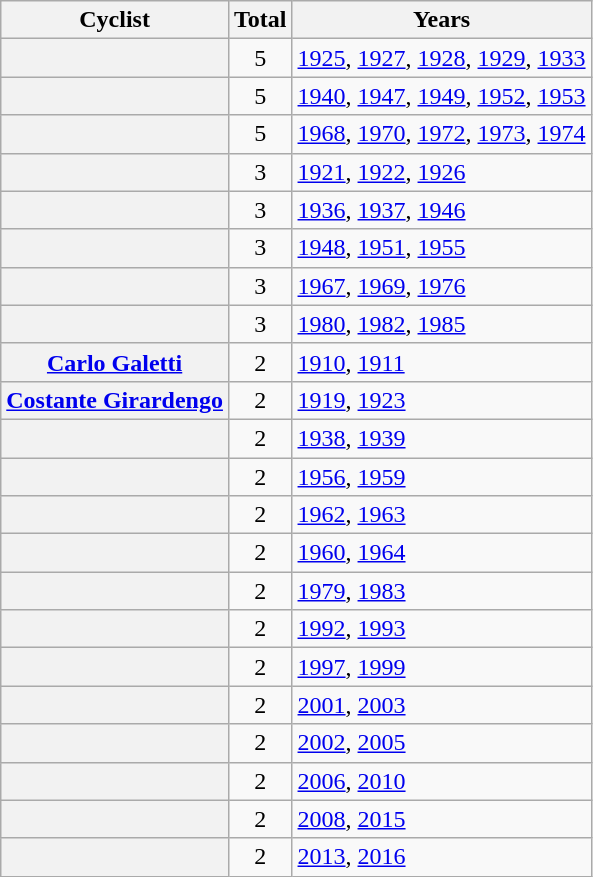<table class="wikitable plainrowheaders">
<tr>
<th scope=col>Cyclist</th>
<th scope=col>Total</th>
<th scope=col>Years</th>
</tr>
<tr>
<th scope=row></th>
<td align=center>5</td>
<td><a href='#'>1925</a>, <a href='#'>1927</a>, <a href='#'>1928</a>, <a href='#'>1929</a>, <a href='#'>1933</a></td>
</tr>
<tr>
<th scope=row></th>
<td align=center>5</td>
<td><a href='#'>1940</a>, <a href='#'>1947</a>, <a href='#'>1949</a>, <a href='#'>1952</a>, <a href='#'>1953</a></td>
</tr>
<tr>
<th scope=row></th>
<td align=center>5</td>
<td><a href='#'>1968</a>, <a href='#'>1970</a>, <a href='#'>1972</a>, <a href='#'>1973</a>, <a href='#'>1974</a></td>
</tr>
<tr>
<th scope=row></th>
<td align=center>3</td>
<td><a href='#'>1921</a>, <a href='#'>1922</a>, <a href='#'>1926</a></td>
</tr>
<tr>
<th scope=row></th>
<td align=center>3</td>
<td><a href='#'>1936</a>, <a href='#'>1937</a>, <a href='#'>1946</a></td>
</tr>
<tr>
<th scope=row></th>
<td align=center>3</td>
<td><a href='#'>1948</a>, <a href='#'>1951</a>, <a href='#'>1955</a></td>
</tr>
<tr>
<th scope=row></th>
<td align=center>3</td>
<td><a href='#'>1967</a>, <a href='#'>1969</a>, <a href='#'>1976</a></td>
</tr>
<tr>
<th scope=row></th>
<td align=center>3</td>
<td><a href='#'>1980</a>, <a href='#'>1982</a>, <a href='#'>1985</a></td>
</tr>
<tr>
<th scope=row> <a href='#'>Carlo Galetti</a></th>
<td align=center>2</td>
<td><a href='#'>1910</a>, <a href='#'>1911</a></td>
</tr>
<tr>
<th scope=row> <a href='#'>Costante Girardengo</a></th>
<td align=center>2</td>
<td><a href='#'>1919</a>, <a href='#'>1923</a></td>
</tr>
<tr>
<th scope=row></th>
<td align=center>2</td>
<td><a href='#'>1938</a>, <a href='#'>1939</a></td>
</tr>
<tr>
<th scope=row></th>
<td align=center>2</td>
<td><a href='#'>1956</a>, <a href='#'>1959</a></td>
</tr>
<tr>
<th scope=row></th>
<td align=center>2</td>
<td><a href='#'>1962</a>, <a href='#'>1963</a></td>
</tr>
<tr>
<th scope=row></th>
<td align=center>2</td>
<td><a href='#'>1960</a>, <a href='#'>1964</a></td>
</tr>
<tr>
<th scope=row></th>
<td align=center>2</td>
<td><a href='#'>1979</a>, <a href='#'>1983</a></td>
</tr>
<tr>
<th scope=row></th>
<td align=center>2</td>
<td><a href='#'>1992</a>, <a href='#'>1993</a></td>
</tr>
<tr>
<th scope=row></th>
<td align=center>2</td>
<td><a href='#'>1997</a>, <a href='#'>1999</a></td>
</tr>
<tr>
<th scope=row></th>
<td align=center>2</td>
<td><a href='#'>2001</a>, <a href='#'>2003</a></td>
</tr>
<tr>
<th scope=row></th>
<td align=center>2</td>
<td><a href='#'>2002</a>, <a href='#'>2005</a></td>
</tr>
<tr>
<th scope=row></th>
<td align=center>2</td>
<td><a href='#'>2006</a>, <a href='#'>2010</a></td>
</tr>
<tr>
<th scope=row></th>
<td align=center>2</td>
<td><a href='#'>2008</a>, <a href='#'>2015</a></td>
</tr>
<tr>
<th scope=row></th>
<td align=center>2</td>
<td><a href='#'>2013</a>, <a href='#'>2016</a></td>
</tr>
</table>
